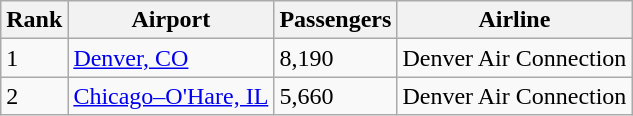<table class="wikitable">
<tr>
<th>Rank</th>
<th>Airport</th>
<th>Passengers</th>
<th>Airline</th>
</tr>
<tr>
<td>1</td>
<td><a href='#'>Denver, CO</a></td>
<td>8,190</td>
<td>Denver Air Connection</td>
</tr>
<tr>
<td>2</td>
<td><a href='#'>Chicago–O'Hare, IL</a></td>
<td>5,660</td>
<td>Denver Air Connection</td>
</tr>
</table>
